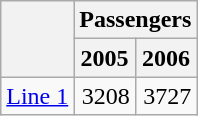<table class="wikitable">
<tr>
<th rowspan="2"></th>
<th colspan="7">Passengers</th>
</tr>
<tr>
<th>2005</th>
<th>2006</th>
</tr>
<tr ---->
<td align="center"><a href='#'>Line 1</a></td>
<td align="right">3208</td>
<td align="right">3727</td>
</tr>
</table>
